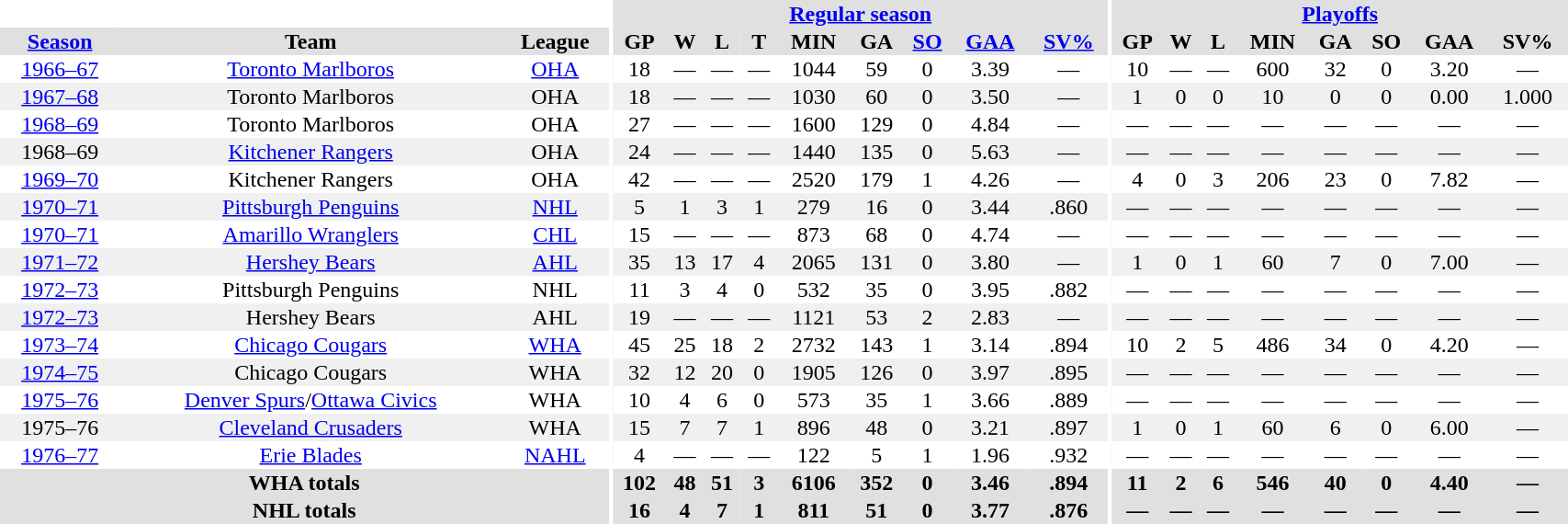<table border="0" cellpadding="1" cellspacing="0" style="width:90%; text-align:center;">
<tr bgcolor="#e0e0e0">
<th colspan="3" bgcolor="#ffffff"></th>
<th rowspan="99" bgcolor="#ffffff"></th>
<th colspan="9" bgcolor="#e0e0e0"><a href='#'>Regular season</a></th>
<th rowspan="99" bgcolor="#ffffff"></th>
<th colspan="8" bgcolor="#e0e0e0"><a href='#'>Playoffs</a></th>
</tr>
<tr bgcolor="#e0e0e0">
<th><a href='#'>Season</a></th>
<th>Team</th>
<th>League</th>
<th>GP</th>
<th>W</th>
<th>L</th>
<th>T</th>
<th>MIN</th>
<th>GA</th>
<th><a href='#'>SO</a></th>
<th><a href='#'>GAA</a></th>
<th><a href='#'>SV%</a></th>
<th>GP</th>
<th>W</th>
<th>L</th>
<th>MIN</th>
<th>GA</th>
<th>SO</th>
<th>GAA</th>
<th>SV%</th>
</tr>
<tr>
<td><a href='#'>1966–67</a></td>
<td><a href='#'>Toronto Marlboros</a></td>
<td><a href='#'>OHA</a></td>
<td>18</td>
<td>—</td>
<td>—</td>
<td>—</td>
<td>1044</td>
<td>59</td>
<td>0</td>
<td>3.39</td>
<td>—</td>
<td>10</td>
<td>—</td>
<td>—</td>
<td>600</td>
<td>32</td>
<td>0</td>
<td>3.20</td>
<td>—</td>
</tr>
<tr bgcolor="#f0f0f0">
<td><a href='#'>1967–68</a></td>
<td>Toronto Marlboros</td>
<td>OHA</td>
<td>18</td>
<td>—</td>
<td>—</td>
<td>—</td>
<td>1030</td>
<td>60</td>
<td>0</td>
<td>3.50</td>
<td>—</td>
<td>1</td>
<td>0</td>
<td>0</td>
<td>10</td>
<td>0</td>
<td>0</td>
<td>0.00</td>
<td>1.000</td>
</tr>
<tr>
<td><a href='#'>1968–69</a></td>
<td>Toronto Marlboros</td>
<td>OHA</td>
<td>27</td>
<td>—</td>
<td>—</td>
<td>—</td>
<td>1600</td>
<td>129</td>
<td>0</td>
<td>4.84</td>
<td>—</td>
<td>—</td>
<td>—</td>
<td>—</td>
<td>—</td>
<td>—</td>
<td>—</td>
<td>—</td>
<td>—</td>
</tr>
<tr bgcolor="#f0f0f0">
<td>1968–69</td>
<td><a href='#'>Kitchener Rangers</a></td>
<td>OHA</td>
<td>24</td>
<td>—</td>
<td>—</td>
<td>—</td>
<td>1440</td>
<td>135</td>
<td>0</td>
<td>5.63</td>
<td>—</td>
<td>—</td>
<td>—</td>
<td>—</td>
<td>—</td>
<td>—</td>
<td>—</td>
<td>—</td>
<td>—</td>
</tr>
<tr>
<td><a href='#'>1969–70</a></td>
<td>Kitchener Rangers</td>
<td>OHA</td>
<td>42</td>
<td>—</td>
<td>—</td>
<td>—</td>
<td>2520</td>
<td>179</td>
<td>1</td>
<td>4.26</td>
<td>—</td>
<td>4</td>
<td>0</td>
<td>3</td>
<td>206</td>
<td>23</td>
<td>0</td>
<td>7.82</td>
<td>—</td>
</tr>
<tr bgcolor="#f0f0f0">
<td><a href='#'>1970–71</a></td>
<td><a href='#'>Pittsburgh Penguins</a></td>
<td><a href='#'>NHL</a></td>
<td>5</td>
<td>1</td>
<td>3</td>
<td>1</td>
<td>279</td>
<td>16</td>
<td>0</td>
<td>3.44</td>
<td>.860</td>
<td>—</td>
<td>—</td>
<td>—</td>
<td>—</td>
<td>—</td>
<td>—</td>
<td>—</td>
<td>—</td>
</tr>
<tr>
<td><a href='#'>1970–71</a></td>
<td><a href='#'>Amarillo Wranglers</a></td>
<td><a href='#'>CHL</a></td>
<td>15</td>
<td>—</td>
<td>—</td>
<td>—</td>
<td>873</td>
<td>68</td>
<td>0</td>
<td>4.74</td>
<td>—</td>
<td>—</td>
<td>—</td>
<td>—</td>
<td>—</td>
<td>—</td>
<td>—</td>
<td>—</td>
<td>—</td>
</tr>
<tr bgcolor="#f0f0f0">
<td><a href='#'>1971–72</a></td>
<td><a href='#'>Hershey Bears</a></td>
<td><a href='#'>AHL</a></td>
<td>35</td>
<td>13</td>
<td>17</td>
<td>4</td>
<td>2065</td>
<td>131</td>
<td>0</td>
<td>3.80</td>
<td>—</td>
<td>1</td>
<td>0</td>
<td>1</td>
<td>60</td>
<td>7</td>
<td>0</td>
<td>7.00</td>
<td>—</td>
</tr>
<tr>
<td><a href='#'>1972–73</a></td>
<td>Pittsburgh Penguins</td>
<td>NHL</td>
<td>11</td>
<td>3</td>
<td>4</td>
<td>0</td>
<td>532</td>
<td>35</td>
<td>0</td>
<td>3.95</td>
<td>.882</td>
<td>—</td>
<td>—</td>
<td>—</td>
<td>—</td>
<td>—</td>
<td>—</td>
<td>—</td>
<td>—</td>
</tr>
<tr bgcolor="#f0f0f0">
<td><a href='#'>1972–73</a></td>
<td>Hershey Bears</td>
<td>AHL</td>
<td>19</td>
<td>—</td>
<td>—</td>
<td>—</td>
<td>1121</td>
<td>53</td>
<td>2</td>
<td>2.83</td>
<td>—</td>
<td>—</td>
<td>—</td>
<td>—</td>
<td>—</td>
<td>—</td>
<td>—</td>
<td>—</td>
<td>—</td>
</tr>
<tr>
<td><a href='#'>1973–74</a></td>
<td><a href='#'>Chicago Cougars</a></td>
<td><a href='#'>WHA</a></td>
<td>45</td>
<td>25</td>
<td>18</td>
<td>2</td>
<td>2732</td>
<td>143</td>
<td>1</td>
<td>3.14</td>
<td>.894</td>
<td>10</td>
<td>2</td>
<td>5</td>
<td>486</td>
<td>34</td>
<td>0</td>
<td>4.20</td>
<td>—</td>
</tr>
<tr bgcolor="#f0f0f0">
<td><a href='#'>1974–75</a></td>
<td>Chicago Cougars</td>
<td>WHA</td>
<td>32</td>
<td>12</td>
<td>20</td>
<td>0</td>
<td>1905</td>
<td>126</td>
<td>0</td>
<td>3.97</td>
<td>.895</td>
<td>—</td>
<td>—</td>
<td>—</td>
<td>—</td>
<td>—</td>
<td>—</td>
<td>—</td>
<td>—</td>
</tr>
<tr>
<td><a href='#'>1975–76</a></td>
<td><a href='#'>Denver Spurs</a>/<a href='#'>Ottawa Civics</a></td>
<td>WHA</td>
<td>10</td>
<td>4</td>
<td>6</td>
<td>0</td>
<td>573</td>
<td>35</td>
<td>1</td>
<td>3.66</td>
<td>.889</td>
<td>—</td>
<td>—</td>
<td>—</td>
<td>—</td>
<td>—</td>
<td>—</td>
<td>—</td>
<td>—</td>
</tr>
<tr bgcolor="#f0f0f0">
<td>1975–76</td>
<td><a href='#'>Cleveland Crusaders</a></td>
<td>WHA</td>
<td>15</td>
<td>7</td>
<td>7</td>
<td>1</td>
<td>896</td>
<td>48</td>
<td>0</td>
<td>3.21</td>
<td>.897</td>
<td>1</td>
<td>0</td>
<td>1</td>
<td>60</td>
<td>6</td>
<td>0</td>
<td>6.00</td>
<td>—</td>
</tr>
<tr>
<td><a href='#'>1976–77</a></td>
<td><a href='#'>Erie Blades</a></td>
<td><a href='#'>NAHL</a></td>
<td>4</td>
<td>—</td>
<td>—</td>
<td>—</td>
<td>122</td>
<td>5</td>
<td>1</td>
<td>1.96</td>
<td>.932</td>
<td>—</td>
<td>—</td>
<td>—</td>
<td>—</td>
<td>—</td>
<td>—</td>
<td>—</td>
<td>—</td>
</tr>
<tr bgcolor="#e0e0e0">
<th colspan=3>WHA totals</th>
<th>102</th>
<th>48</th>
<th>51</th>
<th>3</th>
<th>6106</th>
<th>352</th>
<th>0</th>
<th>3.46</th>
<th>.894</th>
<th>11</th>
<th>2</th>
<th>6</th>
<th>546</th>
<th>40</th>
<th>0</th>
<th>4.40</th>
<th>—</th>
</tr>
<tr bgcolor="#e0e0e0">
<th colspan=3>NHL totals</th>
<th>16</th>
<th>4</th>
<th>7</th>
<th>1</th>
<th>811</th>
<th>51</th>
<th>0</th>
<th>3.77</th>
<th>.876</th>
<th>—</th>
<th>—</th>
<th>—</th>
<th>—</th>
<th>—</th>
<th>—</th>
<th>—</th>
<th>—</th>
</tr>
</table>
